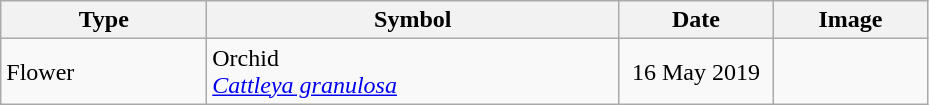<table class="wikitable">
<tr>
<th width="20%">Type</th>
<th width="40%">Symbol</th>
<th width="15%">Date</th>
<th width="15%">Image</th>
</tr>
<tr>
<td>Flower</td>
<td>Orchid<br><em><a href='#'>Cattleya granulosa</a></em></td>
<td align="center">16 May 2019</td>
<td align="center"></td>
</tr>
</table>
